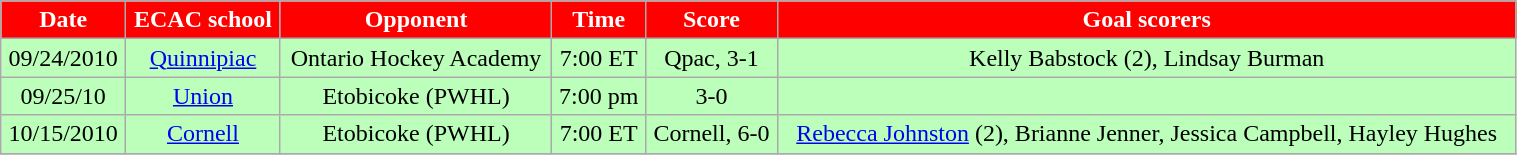<table class="wikitable" width="80%">
<tr align="center" style=" background:red;color:#FFFFFF;">
<td><strong>Date</strong></td>
<td><strong>ECAC school</strong></td>
<td><strong>Opponent</strong></td>
<td><strong>Time</strong></td>
<td><strong>Score</strong></td>
<td><strong>Goal scorers</strong></td>
</tr>
<tr align="center" bgcolor="bbffbb">
<td>09/24/2010</td>
<td><a href='#'>Quinnipiac</a></td>
<td>Ontario Hockey Academy</td>
<td>7:00 ET</td>
<td>Qpac, 3-1</td>
<td>Kelly Babstock (2), Lindsay Burman</td>
</tr>
<tr align="center" bgcolor="bbffbb">
<td>09/25/10</td>
<td><a href='#'>Union</a></td>
<td>Etobicoke (PWHL)</td>
<td>7:00 pm</td>
<td>3-0</td>
<td></td>
</tr>
<tr align="center" bgcolor="bbffbb">
<td>10/15/2010</td>
<td><a href='#'>Cornell</a></td>
<td>Etobicoke (PWHL)</td>
<td>7:00 ET</td>
<td>Cornell, 6-0</td>
<td><a href='#'>Rebecca Johnston</a> (2), Brianne Jenner, Jessica Campbell, Hayley Hughes</td>
</tr>
<tr align="center" bgcolor="">
</tr>
</table>
